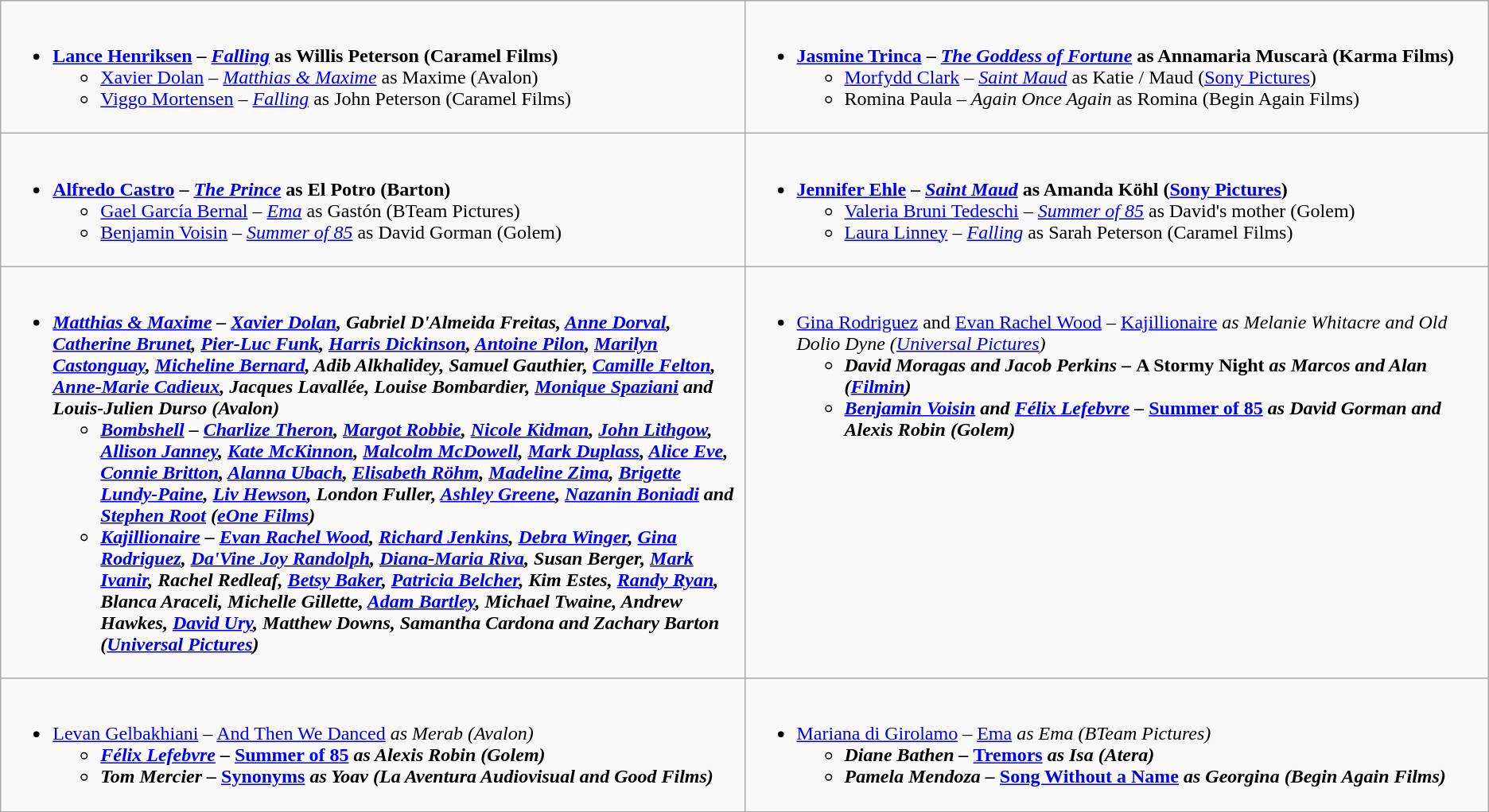<table class="wikitable">
<tr>
<td style="vertical-align:top;" width="50%"><br><ul><li><strong><a href='#'>Lance Henriksen</a> – <em><a href='#'>Falling</a></em> as Willis Peterson (Caramel Films)</strong><ul><li><a href='#'>Xavier Dolan</a> – <em><a href='#'>Matthias & Maxime</a></em> as Maxime (Avalon)</li><li><a href='#'>Viggo Mortensen</a> – <em><a href='#'>Falling</a></em> as John Peterson (Caramel Films)</li></ul></li></ul></td>
<td style="vertical-align:top;" width="50%"><br><ul><li><strong><a href='#'>Jasmine Trinca</a> – <em><a href='#'>The Goddess of Fortune</a></em> as Annamaria Muscarà (Karma Films)</strong><ul><li><a href='#'>Morfydd Clark</a> – <em><a href='#'>Saint Maud</a></em> as Katie / Maud (<a href='#'>Sony Pictures</a>)</li><li>Romina Paula – <em>Again Once Again</em> as Romina (Begin Again Films)</li></ul></li></ul></td>
</tr>
<tr>
<td style="vertical-align:top;" width="50%"><br><ul><li><strong><a href='#'>Alfredo Castro</a> – <em><a href='#'>The Prince</a></em> as El Potro (Barton)</strong><ul><li><a href='#'>Gael García Bernal</a> – <em><a href='#'>Ema</a></em> as Gastón (BTeam Pictures)</li><li><a href='#'>Benjamin Voisin</a> – <em><a href='#'>Summer of 85</a></em> as David Gorman (Golem)</li></ul></li></ul></td>
<td style="vertical-align:top;" width="50%"><br><ul><li><strong><a href='#'>Jennifer Ehle</a> – <em><a href='#'>Saint Maud</a></em> as Amanda Köhl (<a href='#'>Sony Pictures</a>)</strong><ul><li><a href='#'>Valeria Bruni Tedeschi</a> – <em><a href='#'>Summer of 85</a></em> as David's mother (Golem)</li><li><a href='#'>Laura Linney</a> – <em><a href='#'>Falling</a></em> as Sarah Peterson (Caramel Films)</li></ul></li></ul></td>
</tr>
<tr>
<td style="vertical-align:top;" width="50%"><br><ul><li><strong><em><a href='#'>Matthias & Maxime</a><em> – <a href='#'>Xavier Dolan</a>, Gabriel D'Almeida Freitas, <a href='#'>Anne Dorval</a>, <a href='#'>Catherine Brunet</a>, <a href='#'>Pier-Luc Funk</a>, <a href='#'>Harris Dickinson</a>, <a href='#'>Antoine Pilon</a>, <a href='#'>Marilyn Castonguay</a>, <a href='#'>Micheline Bernard</a>, Adib Alkhalidey, Samuel Gauthier, <a href='#'>Camille Felton</a>, <a href='#'>Anne-Marie Cadieux</a>, Jacques Lavallée, Louise Bombardier, <a href='#'>Monique Spaziani</a> and Louis-Julien Durso (Avalon)<strong><ul><li></em><a href='#'>Bombshell</a><em> – <a href='#'>Charlize Theron</a>, <a href='#'>Margot Robbie</a>, <a href='#'>Nicole Kidman</a>, <a href='#'>John Lithgow</a>, <a href='#'>Allison Janney</a>, <a href='#'>Kate McKinnon</a>, <a href='#'>Malcolm McDowell</a>, <a href='#'>Mark Duplass</a>, <a href='#'>Alice Eve</a>, <a href='#'>Connie Britton</a>, <a href='#'>Alanna Ubach</a>, <a href='#'>Elisabeth Röhm</a>, <a href='#'>Madeline Zima</a>, <a href='#'>Brigette Lundy-Paine</a>, <a href='#'>Liv Hewson</a>, London Fuller, <a href='#'>Ashley Greene</a>, <a href='#'>Nazanin Boniadi</a> and <a href='#'>Stephen Root</a> (<a href='#'>eOne Films</a>)</li><li></em><a href='#'>Kajillionaire</a><em> – <a href='#'>Evan Rachel Wood</a>, <a href='#'>Richard Jenkins</a>, <a href='#'>Debra Winger</a>, <a href='#'>Gina Rodriguez</a>, <a href='#'>Da'Vine Joy Randolph</a>, <a href='#'>Diana-Maria Riva</a>, Susan Berger, <a href='#'>Mark Ivanir</a>, Rachel Redleaf, <a href='#'>Betsy Baker</a>, <a href='#'>Patricia Belcher</a>, Kim Estes, <a href='#'>Randy Ryan</a>, Blanca Araceli, Michelle Gillette, <a href='#'>Adam Bartley</a>, Michael Twaine, Andrew Hawkes, <a href='#'>David Ury</a>, Matthew Downs, Samantha Cardona and Zachary Barton (<a href='#'>Universal Pictures</a>)</li></ul></li></ul></td>
<td style="vertical-align:top;" width="50%"><br><ul><li></strong><a href='#'>Gina Rodriguez</a> and <a href='#'>Evan Rachel Wood</a> – </em><a href='#'>Kajillionaire</a><em> as Melanie Whitacre and Old Dolio Dyne (<a href='#'>Universal Pictures</a>)<strong><ul><li>David Moragas and Jacob Perkins – </em>A Stormy Night<em> as Marcos and Alan (<a href='#'>Filmin</a>)</li><li><a href='#'>Benjamin Voisin</a> and <a href='#'>Félix Lefebvre</a> – </em><a href='#'>Summer of 85</a><em> as David Gorman and Alexis Robin (Golem)</li></ul></li></ul></td>
</tr>
<tr>
<td style="vertical-align:top;" width="50%"><br><ul><li></strong><a href='#'>Levan Gelbakhiani</a> – </em><a href='#'>And Then We Danced</a><em> as Merab (Avalon)<strong><ul><li><a href='#'>Félix Lefebvre</a> – </em><a href='#'>Summer of 85</a><em> as Alexis Robin (Golem)</li><li>Tom Mercier – </em><a href='#'>Synonyms</a><em> as Yoav (La Aventura Audiovisual and Good Films)</li></ul></li></ul></td>
<td style="vertical-align:top;" width="50%"><br><ul><li></strong><a href='#'>Mariana di Girolamo</a> – </em><a href='#'>Ema</a><em> as Ema (BTeam Pictures)<strong><ul><li>Diane Bathen – </em><a href='#'>Tremors</a><em> as Isa (Atera)</li><li>Pamela Mendoza – </em><a href='#'>Song Without a Name</a><em> as Georgina (Begin Again Films)</li></ul></li></ul></td>
</tr>
</table>
